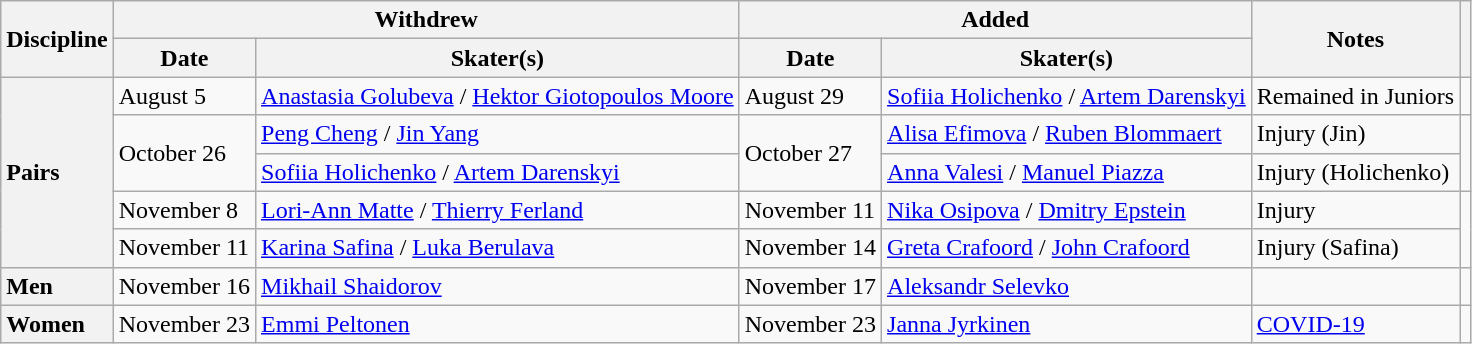<table class="wikitable unsortable">
<tr>
<th scope="col" rowspan=2>Discipline</th>
<th scope="col" colspan=2>Withdrew</th>
<th scope="col" colspan=2>Added</th>
<th scope="col" rowspan=2>Notes</th>
<th scope="col" rowspan=2></th>
</tr>
<tr>
<th>Date</th>
<th>Skater(s)</th>
<th>Date</th>
<th>Skater(s)</th>
</tr>
<tr>
<th scope="row" style="text-align:left" rowspan=5>Pairs</th>
<td>August 5</td>
<td> <a href='#'>Anastasia Golubeva</a> / <a href='#'>Hektor Giotopoulos Moore</a></td>
<td>August 29</td>
<td> <a href='#'>Sofiia Holichenko</a> / <a href='#'>Artem Darenskyi</a></td>
<td>Remained in Juniors</td>
<td></td>
</tr>
<tr>
<td rowspan=2>October 26</td>
<td> <a href='#'>Peng Cheng</a> / <a href='#'>Jin Yang</a></td>
<td rowspan=2>October 27</td>
<td> <a href='#'>Alisa Efimova</a> / <a href='#'>Ruben Blommaert</a></td>
<td>Injury (Jin)</td>
<td rowspan=2></td>
</tr>
<tr>
<td> <a href='#'>Sofiia Holichenko</a> / <a href='#'>Artem Darenskyi</a></td>
<td> <a href='#'>Anna Valesi</a> / <a href='#'>Manuel Piazza</a></td>
<td>Injury (Holichenko)</td>
</tr>
<tr>
<td>November 8</td>
<td> <a href='#'>Lori-Ann Matte</a> / <a href='#'>Thierry Ferland</a></td>
<td>November 11</td>
<td> <a href='#'>Nika Osipova</a> / <a href='#'>Dmitry Epstein</a></td>
<td>Injury</td>
<td rowspan=2></td>
</tr>
<tr>
<td>November 11</td>
<td> <a href='#'>Karina Safina</a> / <a href='#'>Luka Berulava</a></td>
<td>November 14</td>
<td> <a href='#'>Greta Crafoord</a> / <a href='#'>John Crafoord</a></td>
<td>Injury (Safina)</td>
</tr>
<tr>
<th scope="row" style="text-align:left">Men</th>
<td>November 16</td>
<td> <a href='#'>Mikhail Shaidorov</a></td>
<td>November 17</td>
<td> <a href='#'>Aleksandr Selevko</a></td>
<td></td>
<td></td>
</tr>
<tr>
<th scope="row" style="text-align:left">Women</th>
<td>November 23</td>
<td> <a href='#'>Emmi Peltonen</a></td>
<td>November 23</td>
<td> <a href='#'>Janna Jyrkinen</a></td>
<td><a href='#'>COVID-19</a></td>
<td></td>
</tr>
</table>
